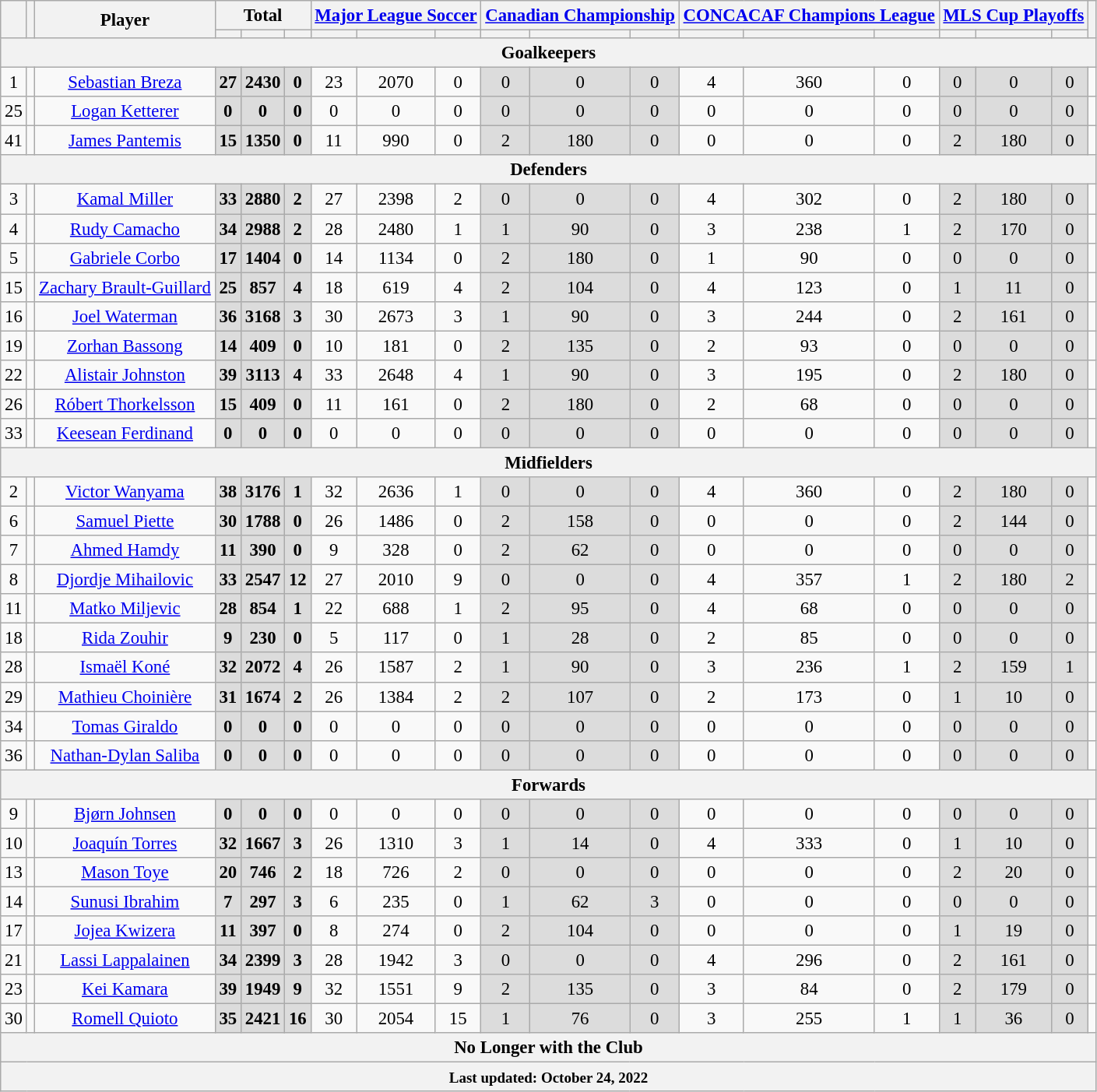<table class="wikitable sortable alternance" Style="text-align:  center;font-size:95%">
<tr>
<th rowspan="2"></th>
<th rowspan="2"></th>
<th rowspan="2">Player</th>
<th colspan="3">Total</th>
<th colspan="3"><a href='#'>Major League Soccer</a></th>
<th colspan="3"><a href='#'>Canadian Championship</a></th>
<th colspan="3"><a href='#'>CONCACAF Champions League</a></th>
<th colspan="3"><a href='#'>MLS Cup Playoffs</a></th>
<th rowspan="2"></th>
</tr>
<tr>
<th></th>
<th></th>
<th></th>
<th></th>
<th></th>
<th></th>
<th></th>
<th></th>
<th></th>
<th></th>
<th></th>
<th></th>
<th></th>
<th></th>
<th></th>
</tr>
<tr>
<th colspan="19">Goalkeepers</th>
</tr>
<tr>
<td>1</td>
<td></td>
<td><a href='#'>Sebastian Breza</a></td>
<td style="background:#DCDCDC"><strong>27</strong> </td>
<td style="background:#DCDCDC"><strong>2430</strong> </td>
<td style="background:#DCDCDC"><strong>0</strong> </td>
<td>23 </td>
<td>2070 </td>
<td>0 </td>
<td style="background:#DCDCDC">0 </td>
<td style="background:#DCDCDC">0 </td>
<td style="background:#DCDCDC">0 </td>
<td>4 </td>
<td>360 </td>
<td>0 </td>
<td style="background:#DCDCDC">0 </td>
<td style="background:#DCDCDC">0 </td>
<td style="background:#DCDCDC">0 </td>
<td></td>
</tr>
<tr>
<td>25</td>
<td></td>
<td><a href='#'>Logan Ketterer</a></td>
<td style="background:#DCDCDC"><strong>0</strong> </td>
<td style="background:#DCDCDC"><strong>0</strong> </td>
<td style="background:#DCDCDC"><strong>0</strong> </td>
<td>0 </td>
<td>0 </td>
<td>0 </td>
<td style="background:#DCDCDC">0 </td>
<td style="background:#DCDCDC">0 </td>
<td style="background:#DCDCDC">0 </td>
<td>0 </td>
<td>0 </td>
<td>0 </td>
<td style="background:#DCDCDC">0 </td>
<td style="background:#DCDCDC">0 </td>
<td style="background:#DCDCDC">0 </td>
<td></td>
</tr>
<tr>
<td>41</td>
<td></td>
<td><a href='#'>James Pantemis</a></td>
<td style="background:#DCDCDC"><strong>15</strong> </td>
<td style="background:#DCDCDC"><strong>1350</strong> </td>
<td style="background:#DCDCDC"><strong>0</strong> </td>
<td>11 </td>
<td>990 </td>
<td>0 </td>
<td style="background:#DCDCDC">2 </td>
<td style="background:#DCDCDC">180 </td>
<td style="background:#DCDCDC">0 </td>
<td>0 </td>
<td>0 </td>
<td>0 </td>
<td style="background:#DCDCDC">2 </td>
<td style="background:#DCDCDC">180 </td>
<td style="background:#DCDCDC">0 </td>
<td></td>
</tr>
<tr>
<th colspan="19">Defenders</th>
</tr>
<tr>
<td>3</td>
<td></td>
<td><a href='#'>Kamal Miller</a></td>
<td style="background:#DCDCDC"><strong>33</strong> </td>
<td style="background:#DCDCDC"><strong>2880</strong> </td>
<td style="background:#DCDCDC"><strong>2</strong> </td>
<td>27 </td>
<td>2398 </td>
<td>2 </td>
<td style="background:#DCDCDC">0 </td>
<td style="background:#DCDCDC">0 </td>
<td style="background:#DCDCDC">0 </td>
<td>4 </td>
<td>302 </td>
<td>0 </td>
<td style="background:#DCDCDC">2 </td>
<td style="background:#DCDCDC">180 </td>
<td style="background:#DCDCDC">0 </td>
<td></td>
</tr>
<tr>
<td>4</td>
<td></td>
<td><a href='#'>Rudy Camacho</a></td>
<td style="background:#DCDCDC"><strong>34</strong> </td>
<td style="background:#DCDCDC"><strong>2988</strong> </td>
<td style="background:#DCDCDC"><strong>2</strong> </td>
<td>28 </td>
<td>2480 </td>
<td>1 </td>
<td style="background:#DCDCDC">1 </td>
<td style="background:#DCDCDC">90 </td>
<td style="background:#DCDCDC">0 </td>
<td>3 </td>
<td>238 </td>
<td>1 </td>
<td style="background:#DCDCDC">2 </td>
<td style="background:#DCDCDC">170 </td>
<td style="background:#DCDCDC">0 </td>
<td></td>
</tr>
<tr>
<td>5</td>
<td></td>
<td><a href='#'>Gabriele Corbo</a></td>
<td style="background:#DCDCDC"><strong>17</strong> </td>
<td style="background:#DCDCDC"><strong>1404</strong> </td>
<td style="background:#DCDCDC"><strong>0</strong> </td>
<td>14 </td>
<td>1134 </td>
<td>0 </td>
<td style="background:#DCDCDC">2 </td>
<td style="background:#DCDCDC">180 </td>
<td style="background:#DCDCDC">0 </td>
<td>1 </td>
<td>90 </td>
<td>0 </td>
<td style="background:#DCDCDC">0 </td>
<td style="background:#DCDCDC">0 </td>
<td style="background:#DCDCDC">0 </td>
<td></td>
</tr>
<tr>
<td>15</td>
<td></td>
<td><a href='#'>Zachary Brault-Guillard</a></td>
<td style="background:#DCDCDC"><strong>25</strong> </td>
<td style="background:#DCDCDC"><strong>857</strong> </td>
<td style="background:#DCDCDC"><strong>4</strong> </td>
<td>18 </td>
<td>619 </td>
<td>4 </td>
<td style="background:#DCDCDC">2 </td>
<td style="background:#DCDCDC">104 </td>
<td style="background:#DCDCDC">0 </td>
<td>4 </td>
<td>123 </td>
<td>0 </td>
<td style="background:#DCDCDC">1 </td>
<td style="background:#DCDCDC">11 </td>
<td style="background:#DCDCDC">0 </td>
<td></td>
</tr>
<tr>
<td>16</td>
<td></td>
<td><a href='#'>Joel Waterman</a></td>
<td style="background:#DCDCDC"><strong>36</strong> </td>
<td style="background:#DCDCDC"><strong>3168</strong> </td>
<td style="background:#DCDCDC"><strong>3</strong> </td>
<td>30 </td>
<td>2673 </td>
<td>3 </td>
<td style="background:#DCDCDC">1 </td>
<td style="background:#DCDCDC">90 </td>
<td style="background:#DCDCDC">0 </td>
<td>3 </td>
<td>244 </td>
<td>0 </td>
<td style="background:#DCDCDC">2 </td>
<td style="background:#DCDCDC">161 </td>
<td style="background:#DCDCDC">0 </td>
<td></td>
</tr>
<tr>
<td>19</td>
<td></td>
<td><a href='#'>Zorhan Bassong</a></td>
<td style="background:#DCDCDC"><strong>14</strong> </td>
<td style="background:#DCDCDC"><strong>409</strong> </td>
<td style="background:#DCDCDC"><strong>0</strong> </td>
<td>10 </td>
<td>181 </td>
<td>0 </td>
<td style="background:#DCDCDC">2 </td>
<td style="background:#DCDCDC">135 </td>
<td style="background:#DCDCDC">0 </td>
<td>2 </td>
<td>93 </td>
<td>0 </td>
<td style="background:#DCDCDC">0 </td>
<td style="background:#DCDCDC">0 </td>
<td style="background:#DCDCDC">0 </td>
<td></td>
</tr>
<tr>
<td>22</td>
<td></td>
<td><a href='#'>Alistair Johnston</a></td>
<td style="background:#DCDCDC"><strong>39</strong> </td>
<td style="background:#DCDCDC"><strong>3113</strong> </td>
<td style="background:#DCDCDC"><strong>4</strong> </td>
<td>33 </td>
<td>2648 </td>
<td>4 </td>
<td style="background:#DCDCDC">1 </td>
<td style="background:#DCDCDC">90 </td>
<td style="background:#DCDCDC">0 </td>
<td>3 </td>
<td>195 </td>
<td>0 </td>
<td style="background:#DCDCDC">2 </td>
<td style="background:#DCDCDC">180 </td>
<td style="background:#DCDCDC">0 </td>
<td></td>
</tr>
<tr>
<td>26</td>
<td></td>
<td><a href='#'>Róbert Thorkelsson</a></td>
<td style="background:#DCDCDC"><strong>15</strong> </td>
<td style="background:#DCDCDC"><strong>409</strong> </td>
<td style="background:#DCDCDC"><strong>0</strong> </td>
<td>11 </td>
<td>161 </td>
<td>0 </td>
<td style="background:#DCDCDC">2 </td>
<td style="background:#DCDCDC">180 </td>
<td style="background:#DCDCDC">0 </td>
<td>2 </td>
<td>68 </td>
<td>0 </td>
<td style="background:#DCDCDC">0 </td>
<td style="background:#DCDCDC">0 </td>
<td style="background:#DCDCDC">0 </td>
<td></td>
</tr>
<tr>
<td>33</td>
<td></td>
<td><a href='#'>Keesean Ferdinand</a></td>
<td style="background:#DCDCDC"><strong>0</strong> </td>
<td style="background:#DCDCDC"><strong>0</strong> </td>
<td style="background:#DCDCDC"><strong>0</strong> </td>
<td>0 </td>
<td>0 </td>
<td>0 </td>
<td style="background:#DCDCDC">0 </td>
<td style="background:#DCDCDC">0 </td>
<td style="background:#DCDCDC">0 </td>
<td>0 </td>
<td>0 </td>
<td>0 </td>
<td style="background:#DCDCDC">0 </td>
<td style="background:#DCDCDC">0 </td>
<td style="background:#DCDCDC">0 </td>
<td></td>
</tr>
<tr>
<th colspan="19">Midfielders</th>
</tr>
<tr>
<td>2</td>
<td></td>
<td><a href='#'>Victor Wanyama</a></td>
<td style="background:#DCDCDC"><strong>38</strong> </td>
<td style="background:#DCDCDC"><strong>3176</strong> </td>
<td style="background:#DCDCDC"><strong>1</strong> </td>
<td>32 </td>
<td>2636 </td>
<td>1 </td>
<td style="background:#DCDCDC">0 </td>
<td style="background:#DCDCDC">0 </td>
<td style="background:#DCDCDC">0 </td>
<td>4 </td>
<td>360 </td>
<td>0 </td>
<td style="background:#DCDCDC">2 </td>
<td style="background:#DCDCDC">180 </td>
<td style="background:#DCDCDC">0 </td>
<td></td>
</tr>
<tr>
<td>6</td>
<td></td>
<td><a href='#'>Samuel Piette</a></td>
<td style="background:#DCDCDC"><strong>30</strong> </td>
<td style="background:#DCDCDC"><strong>1788</strong> </td>
<td style="background:#DCDCDC"><strong>0</strong> </td>
<td>26 </td>
<td>1486 </td>
<td>0 </td>
<td style="background:#DCDCDC">2 </td>
<td style="background:#DCDCDC">158 </td>
<td style="background:#DCDCDC">0 </td>
<td>0 </td>
<td>0 </td>
<td>0 </td>
<td style="background:#DCDCDC">2 </td>
<td style="background:#DCDCDC">144 </td>
<td style="background:#DCDCDC">0 </td>
<td></td>
</tr>
<tr>
<td>7</td>
<td></td>
<td><a href='#'>Ahmed Hamdy</a></td>
<td style="background:#DCDCDC"><strong>11</strong> </td>
<td style="background:#DCDCDC"><strong>390</strong> </td>
<td style="background:#DCDCDC"><strong>0</strong> </td>
<td>9 </td>
<td>328 </td>
<td>0 </td>
<td style="background:#DCDCDC">2 </td>
<td style="background:#DCDCDC">62 </td>
<td style="background:#DCDCDC">0 </td>
<td>0 </td>
<td>0 </td>
<td>0 </td>
<td style="background:#DCDCDC">0 </td>
<td style="background:#DCDCDC">0 </td>
<td style="background:#DCDCDC">0 </td>
<td></td>
</tr>
<tr>
<td>8</td>
<td></td>
<td><a href='#'>Djordje Mihailovic</a></td>
<td style="background:#DCDCDC"><strong>33</strong> </td>
<td style="background:#DCDCDC"><strong>2547</strong> </td>
<td style="background:#DCDCDC"><strong>12</strong> </td>
<td>27 </td>
<td>2010 </td>
<td>9 </td>
<td style="background:#DCDCDC">0 </td>
<td style="background:#DCDCDC">0 </td>
<td style="background:#DCDCDC">0 </td>
<td>4 </td>
<td>357 </td>
<td>1 </td>
<td style="background:#DCDCDC">2 </td>
<td style="background:#DCDCDC">180 </td>
<td style="background:#DCDCDC">2 </td>
<td></td>
</tr>
<tr>
<td>11</td>
<td></td>
<td><a href='#'>Matko Miljevic</a></td>
<td style="background:#DCDCDC"><strong>28</strong> </td>
<td style="background:#DCDCDC"><strong>854</strong> </td>
<td style="background:#DCDCDC"><strong>1</strong> </td>
<td>22 </td>
<td>688 </td>
<td>1 </td>
<td style="background:#DCDCDC">2 </td>
<td style="background:#DCDCDC">95 </td>
<td style="background:#DCDCDC">0 </td>
<td>4 </td>
<td>68 </td>
<td>0 </td>
<td style="background:#DCDCDC">0 </td>
<td style="background:#DCDCDC">0 </td>
<td style="background:#DCDCDC">0 </td>
<td></td>
</tr>
<tr>
<td>18</td>
<td></td>
<td><a href='#'>Rida Zouhir</a></td>
<td style="background:#DCDCDC"><strong>9</strong> </td>
<td style="background:#DCDCDC"><strong>230</strong> </td>
<td style="background:#DCDCDC"><strong>0</strong> </td>
<td>5 </td>
<td>117 </td>
<td>0 </td>
<td style="background:#DCDCDC">1 </td>
<td style="background:#DCDCDC">28 </td>
<td style="background:#DCDCDC">0 </td>
<td>2 </td>
<td>85 </td>
<td>0 </td>
<td style="background:#DCDCDC">0 </td>
<td style="background:#DCDCDC">0 </td>
<td style="background:#DCDCDC">0 </td>
<td></td>
</tr>
<tr>
<td>28</td>
<td></td>
<td><a href='#'>Ismaël Koné</a></td>
<td style="background:#DCDCDC"><strong>32</strong> </td>
<td style="background:#DCDCDC"><strong>2072</strong> </td>
<td style="background:#DCDCDC"><strong>4</strong> </td>
<td>26 </td>
<td>1587 </td>
<td>2 </td>
<td style="background:#DCDCDC">1 </td>
<td style="background:#DCDCDC">90 </td>
<td style="background:#DCDCDC">0 </td>
<td>3 </td>
<td>236 </td>
<td>1 </td>
<td style="background:#DCDCDC">2 </td>
<td style="background:#DCDCDC">159 </td>
<td style="background:#DCDCDC">1 </td>
<td></td>
</tr>
<tr>
<td>29</td>
<td></td>
<td><a href='#'>Mathieu Choinière</a></td>
<td style="background:#DCDCDC"><strong>31</strong> </td>
<td style="background:#DCDCDC"><strong>1674</strong> </td>
<td style="background:#DCDCDC"><strong>2</strong> </td>
<td>26 </td>
<td>1384 </td>
<td>2 </td>
<td style="background:#DCDCDC">2 </td>
<td style="background:#DCDCDC">107 </td>
<td style="background:#DCDCDC">0 </td>
<td>2 </td>
<td>173 </td>
<td>0 </td>
<td style="background:#DCDCDC">1 </td>
<td style="background:#DCDCDC">10 </td>
<td style="background:#DCDCDC">0 </td>
<td></td>
</tr>
<tr>
<td>34</td>
<td></td>
<td><a href='#'>Tomas Giraldo</a></td>
<td style="background:#DCDCDC"><strong>0</strong> </td>
<td style="background:#DCDCDC"><strong>0</strong> </td>
<td style="background:#DCDCDC"><strong>0</strong> </td>
<td>0 </td>
<td>0 </td>
<td>0 </td>
<td style="background:#DCDCDC">0 </td>
<td style="background:#DCDCDC">0 </td>
<td style="background:#DCDCDC">0 </td>
<td>0 </td>
<td>0 </td>
<td>0 </td>
<td style="background:#DCDCDC">0 </td>
<td style="background:#DCDCDC">0 </td>
<td style="background:#DCDCDC">0 </td>
<td></td>
</tr>
<tr>
<td>36</td>
<td></td>
<td><a href='#'>Nathan-Dylan Saliba</a></td>
<td style="background:#DCDCDC"><strong>0</strong> </td>
<td style="background:#DCDCDC"><strong>0</strong> </td>
<td style="background:#DCDCDC"><strong>0</strong> </td>
<td>0 </td>
<td>0 </td>
<td>0 </td>
<td style="background:#DCDCDC">0 </td>
<td style="background:#DCDCDC">0 </td>
<td style="background:#DCDCDC">0 </td>
<td>0 </td>
<td>0 </td>
<td>0 </td>
<td style="background:#DCDCDC">0 </td>
<td style="background:#DCDCDC">0 </td>
<td style="background:#DCDCDC">0 </td>
<td></td>
</tr>
<tr>
<th colspan="19">Forwards</th>
</tr>
<tr>
<td>9</td>
<td></td>
<td><a href='#'>Bjørn Johnsen</a></td>
<td style="background:#DCDCDC"><strong>0</strong> </td>
<td style="background:#DCDCDC"><strong>0</strong> </td>
<td style="background:#DCDCDC"><strong>0</strong> </td>
<td>0 </td>
<td>0 </td>
<td>0 </td>
<td style="background:#DCDCDC">0 </td>
<td style="background:#DCDCDC">0 </td>
<td style="background:#DCDCDC">0 </td>
<td>0 </td>
<td>0 </td>
<td>0 </td>
<td style="background:#DCDCDC">0 </td>
<td style="background:#DCDCDC">0 </td>
<td style="background:#DCDCDC">0 </td>
<td></td>
</tr>
<tr>
<td>10</td>
<td></td>
<td><a href='#'>Joaquín Torres</a></td>
<td style="background:#DCDCDC"><strong>32</strong> </td>
<td style="background:#DCDCDC"><strong>1667</strong> </td>
<td style="background:#DCDCDC"><strong>3</strong> </td>
<td>26 </td>
<td>1310 </td>
<td>3 </td>
<td style="background:#DCDCDC">1 </td>
<td style="background:#DCDCDC">14 </td>
<td style="background:#DCDCDC">0 </td>
<td>4 </td>
<td>333 </td>
<td>0 </td>
<td style="background:#DCDCDC">1 </td>
<td style="background:#DCDCDC">10 </td>
<td style="background:#DCDCDC">0 </td>
<td></td>
</tr>
<tr>
<td>13</td>
<td></td>
<td><a href='#'>Mason Toye</a></td>
<td style="background:#DCDCDC"><strong>20</strong> </td>
<td style="background:#DCDCDC"><strong>746</strong> </td>
<td style="background:#DCDCDC"><strong>2</strong> </td>
<td>18 </td>
<td>726 </td>
<td>2 </td>
<td style="background:#DCDCDC">0 </td>
<td style="background:#DCDCDC">0 </td>
<td style="background:#DCDCDC">0 </td>
<td>0 </td>
<td>0 </td>
<td>0 </td>
<td style="background:#DCDCDC">2 </td>
<td style="background:#DCDCDC">20 </td>
<td style="background:#DCDCDC">0 </td>
<td></td>
</tr>
<tr>
<td>14</td>
<td></td>
<td><a href='#'>Sunusi Ibrahim</a></td>
<td style="background:#DCDCDC"><strong>7</strong> </td>
<td style="background:#DCDCDC"><strong>297</strong> </td>
<td style="background:#DCDCDC"><strong>3</strong> </td>
<td>6 </td>
<td>235 </td>
<td>0 </td>
<td style="background:#DCDCDC">1 </td>
<td style="background:#DCDCDC">62 </td>
<td style="background:#DCDCDC">3 </td>
<td>0 </td>
<td>0 </td>
<td>0 </td>
<td style="background:#DCDCDC">0 </td>
<td style="background:#DCDCDC">0 </td>
<td style="background:#DCDCDC">0 </td>
<td></td>
</tr>
<tr>
<td>17</td>
<td></td>
<td><a href='#'>Jojea Kwizera</a></td>
<td style="background:#DCDCDC"><strong>11</strong> </td>
<td style="background:#DCDCDC"><strong>397</strong> </td>
<td style="background:#DCDCDC"><strong>0</strong> </td>
<td>8 </td>
<td>274 </td>
<td>0 </td>
<td style="background:#DCDCDC">2 </td>
<td style="background:#DCDCDC">104 </td>
<td style="background:#DCDCDC">0 </td>
<td>0 </td>
<td>0 </td>
<td>0 </td>
<td style="background:#DCDCDC">1 </td>
<td style="background:#DCDCDC">19 </td>
<td style="background:#DCDCDC">0 </td>
<td></td>
</tr>
<tr>
<td>21</td>
<td></td>
<td><a href='#'>Lassi Lappalainen</a></td>
<td style="background:#DCDCDC"><strong>34</strong> </td>
<td style="background:#DCDCDC"><strong>2399</strong> </td>
<td style="background:#DCDCDC"><strong>3</strong> </td>
<td>28  </td>
<td>1942 </td>
<td>3 </td>
<td style="background:#DCDCDC">0 </td>
<td style="background:#DCDCDC">0 </td>
<td style="background:#DCDCDC">0 </td>
<td>4 </td>
<td>296 </td>
<td>0 </td>
<td style="background:#DCDCDC">2 </td>
<td style="background:#DCDCDC">161 </td>
<td style="background:#DCDCDC">0 </td>
<td></td>
</tr>
<tr>
<td>23</td>
<td></td>
<td><a href='#'>Kei Kamara</a></td>
<td style="background:#DCDCDC"><strong>39</strong> </td>
<td style="background:#DCDCDC"><strong>1949</strong> </td>
<td style="background:#DCDCDC"><strong>9</strong> </td>
<td>32 </td>
<td>1551 </td>
<td>9 </td>
<td style="background:#DCDCDC">2 </td>
<td style="background:#DCDCDC">135 </td>
<td style="background:#DCDCDC">0 </td>
<td>3 </td>
<td>84 </td>
<td>0 </td>
<td style="background:#DCDCDC">2 </td>
<td style="background:#DCDCDC">179 </td>
<td style="background:#DCDCDC">0 </td>
<td></td>
</tr>
<tr>
<td>30</td>
<td></td>
<td><a href='#'>Romell Quioto</a></td>
<td style="background:#DCDCDC"><strong>35</strong> </td>
<td style="background:#DCDCDC"><strong>2421</strong> </td>
<td style="background:#DCDCDC"><strong>16</strong> </td>
<td>30 </td>
<td>2054 </td>
<td>15 </td>
<td style="background:#DCDCDC">1 </td>
<td style="background:#DCDCDC">76 </td>
<td style="background:#DCDCDC">0 </td>
<td>3 </td>
<td>255 </td>
<td>1 </td>
<td style="background:#DCDCDC">1 </td>
<td style="background:#DCDCDC">36 </td>
<td style="background:#DCDCDC">0 </td>
<td></td>
</tr>
<tr>
<th colspan="19">No Longer with the Club</th>
</tr>
<tr>
<th colspan="19"><small>Last updated: October 24, 2022</small></th>
</tr>
</table>
